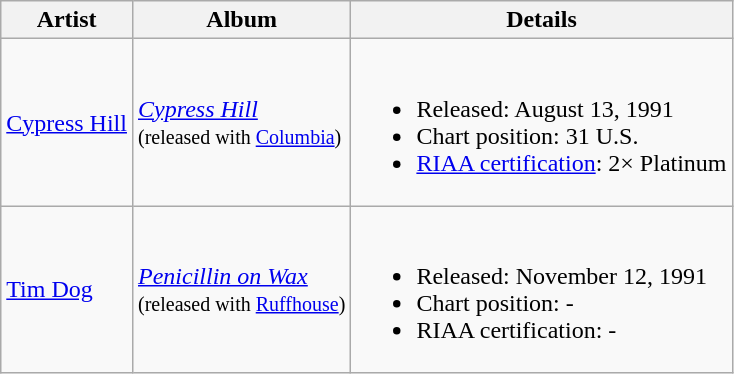<table class="wikitable sortable">
<tr>
<th>Artist</th>
<th>Album</th>
<th class="unsortable">Details</th>
</tr>
<tr>
<td><a href='#'>Cypress Hill</a></td>
<td><em><a href='#'>Cypress Hill</a></em><br><small>(released with <a href='#'>Columbia</a>)</small></td>
<td><br><ul><li>Released: August 13, 1991</li><li>Chart position: 31 U.S.</li><li><a href='#'>RIAA certification</a>: 2× Platinum</li></ul></td>
</tr>
<tr>
<td><a href='#'>Tim Dog</a></td>
<td><em><a href='#'>Penicillin on Wax</a></em><br><small>(released with <a href='#'>Ruffhouse</a>)</small></td>
<td><br><ul><li>Released: November 12, 1991</li><li>Chart position: -</li><li>RIAA certification: -</li></ul></td>
</tr>
</table>
